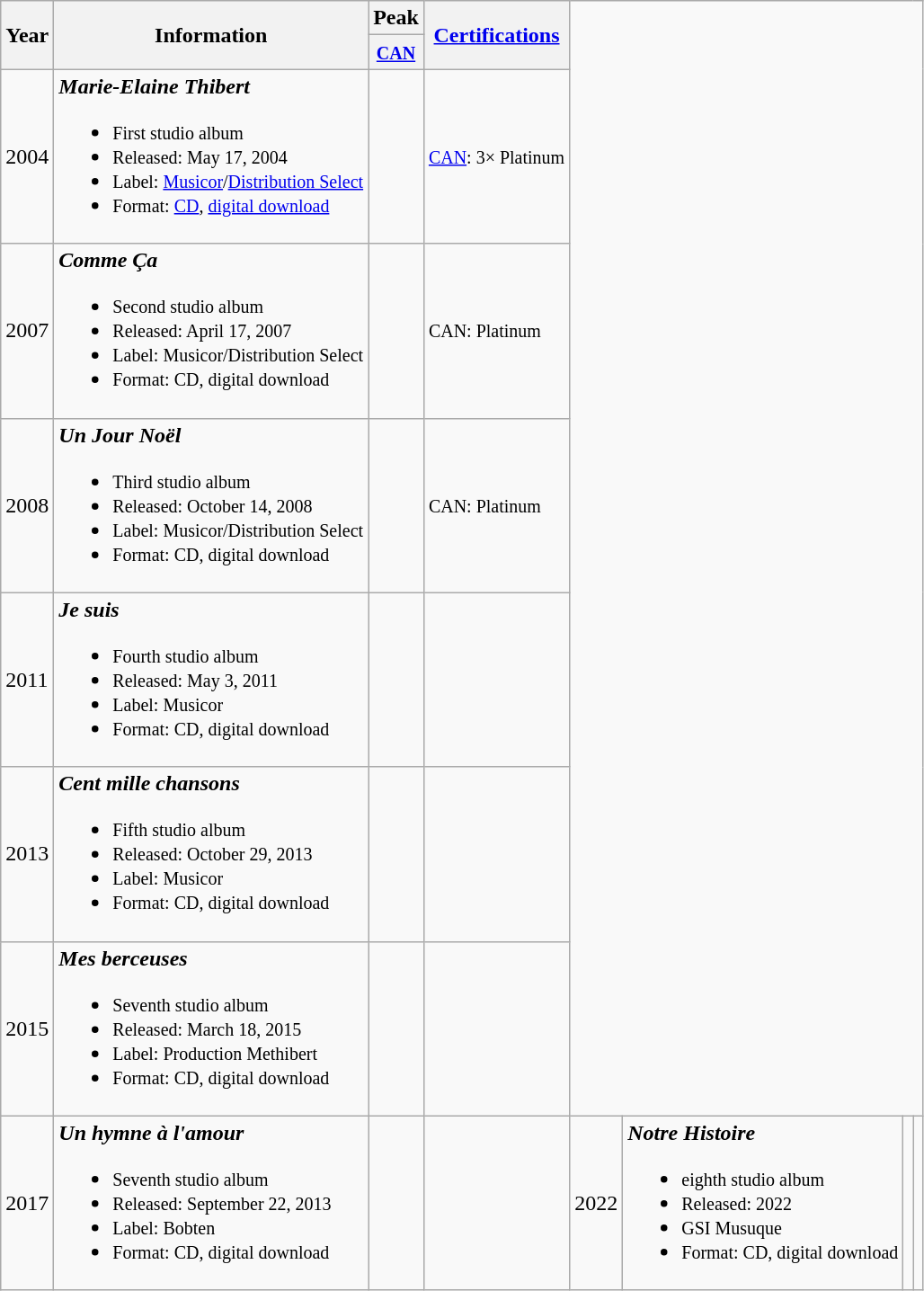<table class="wikitable">
<tr>
<th align="center" rowspan="2">Year</th>
<th align="center" rowspan="2">Information</th>
<th align="center" rowspan="1">Peak</th>
<th align="center" rowspan="2"><a href='#'>Certifications</a></th>
</tr>
<tr>
<th width="25"><small><a href='#'>CAN</a></small></th>
</tr>
<tr>
<td>2004</td>
<td><strong><em>Marie-Elaine Thibert</em></strong><br><ul><li><small>First studio album</small></li><li><small>Released: May 17, 2004</small></li><li><small>Label: <a href='#'>Musicor</a>/<a href='#'>Distribution Select</a></small></li><li><small>Format: <a href='#'>CD</a>, <a href='#'>digital download</a></small></li></ul></td>
<td></td>
<td><small><a href='#'>CAN</a>: 3× Platinum</small></td>
</tr>
<tr>
<td>2007</td>
<td><strong><em>Comme Ça</em></strong><br><ul><li><small>Second studio album</small></li><li><small>Released: April 17, 2007</small></li><li><small>Label: Musicor/Distribution Select</small></li><li><small>Format: CD, digital download</small></li></ul></td>
<td></td>
<td><small>CAN: Platinum</small></td>
</tr>
<tr>
<td>2008</td>
<td><strong><em>Un Jour Noël</em></strong><br><ul><li><small>Third studio album</small></li><li><small>Released: October 14, 2008</small></li><li><small>Label: Musicor/Distribution Select</small></li><li><small>Format: CD, digital download</small></li></ul></td>
<td></td>
<td><small>CAN: Platinum</small></td>
</tr>
<tr>
<td>2011</td>
<td><strong><em>Je suis</em></strong><br><ul><li><small>Fourth studio album</small></li><li><small>Released: May 3, 2011</small></li><li><small>Label: Musicor</small></li><li><small>Format: CD, digital download</small></li></ul></td>
<td></td>
<td></td>
</tr>
<tr>
<td>2013</td>
<td><strong><em>Cent mille chansons</em></strong><br><ul><li><small>Fifth studio album</small></li><li><small>Released: October 29, 2013</small></li><li><small>Label: Musicor</small></li><li><small>Format: CD, digital download</small></li></ul></td>
<td></td>
<td></td>
</tr>
<tr>
<td>2015</td>
<td><strong><em>Mes berceuses</em></strong><br><ul><li><small>Seventh studio album</small></li><li><small>Released: March 18, 2015</small></li><li><small>Label: Production Methibert</small></li><li><small>Format: CD, digital download</small></li></ul></td>
<td></td>
<td></td>
</tr>
<tr>
<td>2017</td>
<td><strong><em>Un hymne à l'amour</em></strong><br><ul><li><small>Seventh studio album</small></li><li><small>Released: September 22, 2013</small></li><li><small>Label: Bobten</small></li><li><small>Format: CD, digital download</small></li></ul></td>
<td></td>
<td></td>
<td>2022</td>
<td><strong><em>Notre Histoire</em></strong><br><ul><li><small>eighth studio album</small></li><li><small>Released: 2022</small></li><li><small>GSI Musuque</small></li><li><small>Format: CD, digital download</small></li></ul></td>
<td></td>
<td></td>
</tr>
</table>
